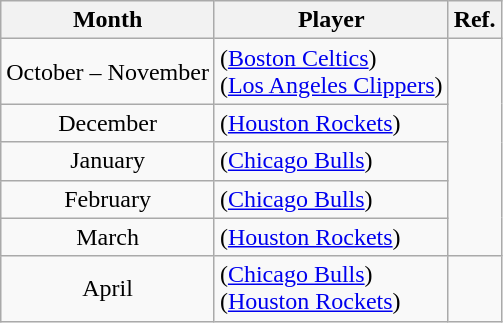<table class="wikitable sortable">
<tr>
<th>Month</th>
<th>Player</th>
<th class=unsortable>Ref.</th>
</tr>
<tr>
<td align=center>October – November</td>
<td> (<a href='#'>Boston Celtics</a>)<br> (<a href='#'>Los Angeles Clippers</a>)</td>
<td rowspan="5"></td>
</tr>
<tr>
<td align=center>December</td>
<td> (<a href='#'>Houston Rockets</a>)</td>
</tr>
<tr>
<td align=center>January</td>
<td> (<a href='#'>Chicago Bulls</a>)</td>
</tr>
<tr>
<td align=center>February</td>
<td> (<a href='#'>Chicago Bulls</a>)</td>
</tr>
<tr>
<td align=center>March</td>
<td> (<a href='#'>Houston Rockets</a>)</td>
</tr>
<tr>
<td align=center>April</td>
<td> (<a href='#'>Chicago Bulls</a>)<br> (<a href='#'>Houston Rockets</a>)</td>
<td></td>
</tr>
</table>
